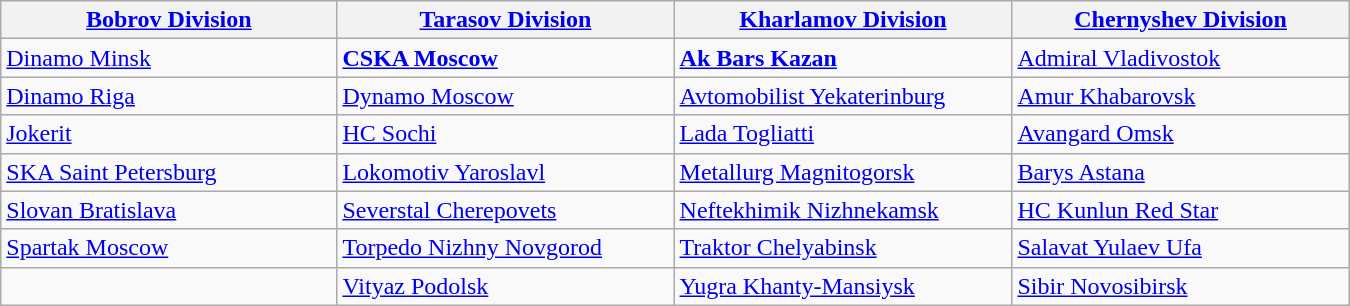<table class="wikitable" style="width:900px;">
<tr>
<th style="width:225px;"><a href='#'>Bobrov Division</a></th>
<th style="width:225px;"><a href='#'>Tarasov Division</a></th>
<th style="width:225px;"><a href='#'>Kharlamov Division</a></th>
<th style="width:225px;"><a href='#'>Chernyshev Division</a></th>
</tr>
<tr>
<td> <a href='#'>Dinamo Minsk</a></td>
<td> <strong><a href='#'>CSKA Moscow</a></strong></td>
<td> <strong><a href='#'>Ak Bars Kazan</a></strong></td>
<td> <a href='#'>Admiral Vladivostok</a></td>
</tr>
<tr>
<td> <a href='#'>Dinamo Riga</a></td>
<td> <a href='#'>Dynamo Moscow</a></td>
<td> <a href='#'>Avtomobilist Yekaterinburg</a></td>
<td> <a href='#'>Amur Khabarovsk</a></td>
</tr>
<tr>
<td> <a href='#'>Jokerit</a></td>
<td> <a href='#'>HC Sochi</a></td>
<td> <a href='#'>Lada Togliatti</a></td>
<td> <a href='#'>Avangard Omsk</a></td>
</tr>
<tr>
<td> <a href='#'>SKA Saint Petersburg</a></td>
<td> <a href='#'>Lokomotiv Yaroslavl</a></td>
<td> <a href='#'>Metallurg Magnitogorsk</a></td>
<td> <a href='#'>Barys Astana</a></td>
</tr>
<tr>
<td> <a href='#'>Slovan Bratislava</a></td>
<td> <a href='#'>Severstal Cherepovets</a></td>
<td> <a href='#'>Neftekhimik Nizhnekamsk</a></td>
<td> <a href='#'>HC Kunlun Red Star</a></td>
</tr>
<tr>
<td> <a href='#'>Spartak Moscow</a></td>
<td> <a href='#'>Torpedo Nizhny Novgorod</a></td>
<td> <a href='#'>Traktor Chelyabinsk</a></td>
<td> <a href='#'>Salavat Yulaev Ufa</a></td>
</tr>
<tr>
<td></td>
<td> <a href='#'>Vityaz Podolsk</a></td>
<td> <a href='#'>Yugra Khanty-Mansiysk</a></td>
<td> <a href='#'>Sibir Novosibirsk</a></td>
</tr>
</table>
